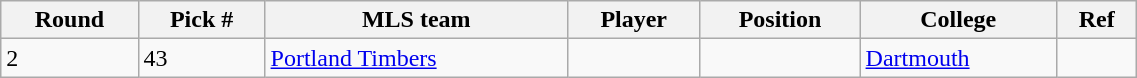<table class="wikitable sortable" style="width:60%">
<tr>
<th>Round</th>
<th>Pick #</th>
<th>MLS team</th>
<th>Player</th>
<th>Position</th>
<th>College</th>
<th class="unsortable">Ref</th>
</tr>
<tr>
<td>2</td>
<td>43</td>
<td><a href='#'>Portland Timbers</a></td>
<td></td>
<td></td>
<td><a href='#'>Dartmouth</a></td>
<td></td>
</tr>
</table>
